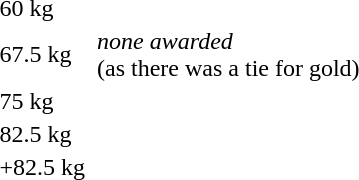<table>
<tr>
<td>60 kg<br></td>
<td></td>
<td></td>
<td></td>
</tr>
<tr>
<td rowspan=2>67.5 kg<br></td>
<td></td>
<td rowspan=2><em>none awarded</em><br>(as there was a tie for gold)</td>
<td rowspan=2></td>
</tr>
<tr>
<td></td>
</tr>
<tr>
<td>75 kg<br></td>
<td></td>
<td></td>
<td></td>
</tr>
<tr>
<td>82.5 kg<br></td>
<td></td>
<td></td>
<td></td>
</tr>
<tr>
<td>+82.5 kg<br></td>
<td></td>
<td></td>
<td></td>
</tr>
</table>
